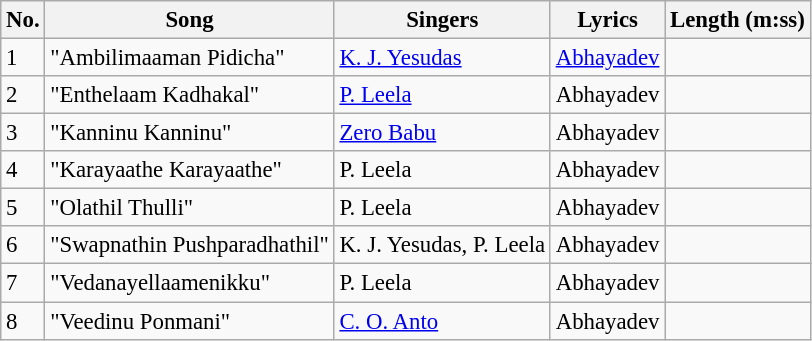<table class="wikitable" style="font-size:95%;">
<tr>
<th>No.</th>
<th>Song</th>
<th>Singers</th>
<th>Lyrics</th>
<th>Length (m:ss)</th>
</tr>
<tr>
<td>1</td>
<td>"Ambilimaaman Pidicha"</td>
<td><a href='#'>K. J. Yesudas</a></td>
<td><a href='#'>Abhayadev</a></td>
<td></td>
</tr>
<tr>
<td>2</td>
<td>"Enthelaam Kadhakal"</td>
<td><a href='#'>P. Leela</a></td>
<td>Abhayadev</td>
<td></td>
</tr>
<tr>
<td>3</td>
<td>"Kanninu Kanninu"</td>
<td><a href='#'>Zero Babu</a></td>
<td>Abhayadev</td>
<td></td>
</tr>
<tr>
<td>4</td>
<td>"Karayaathe Karayaathe"</td>
<td>P. Leela</td>
<td>Abhayadev</td>
<td></td>
</tr>
<tr>
<td>5</td>
<td>"Olathil Thulli"</td>
<td>P. Leela</td>
<td>Abhayadev</td>
<td></td>
</tr>
<tr>
<td>6</td>
<td>"Swapnathin Pushparadhathil"</td>
<td>K. J. Yesudas, P. Leela</td>
<td>Abhayadev</td>
<td></td>
</tr>
<tr>
<td>7</td>
<td>"Vedanayellaamenikku"</td>
<td>P. Leela</td>
<td>Abhayadev</td>
<td></td>
</tr>
<tr>
<td>8</td>
<td>"Veedinu Ponmani"</td>
<td><a href='#'>C. O. Anto</a></td>
<td>Abhayadev</td>
<td></td>
</tr>
</table>
